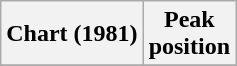<table class="wikitable">
<tr>
<th align="left">Chart (1981)</th>
<th align="center">Peak<br>position</th>
</tr>
<tr>
</tr>
</table>
